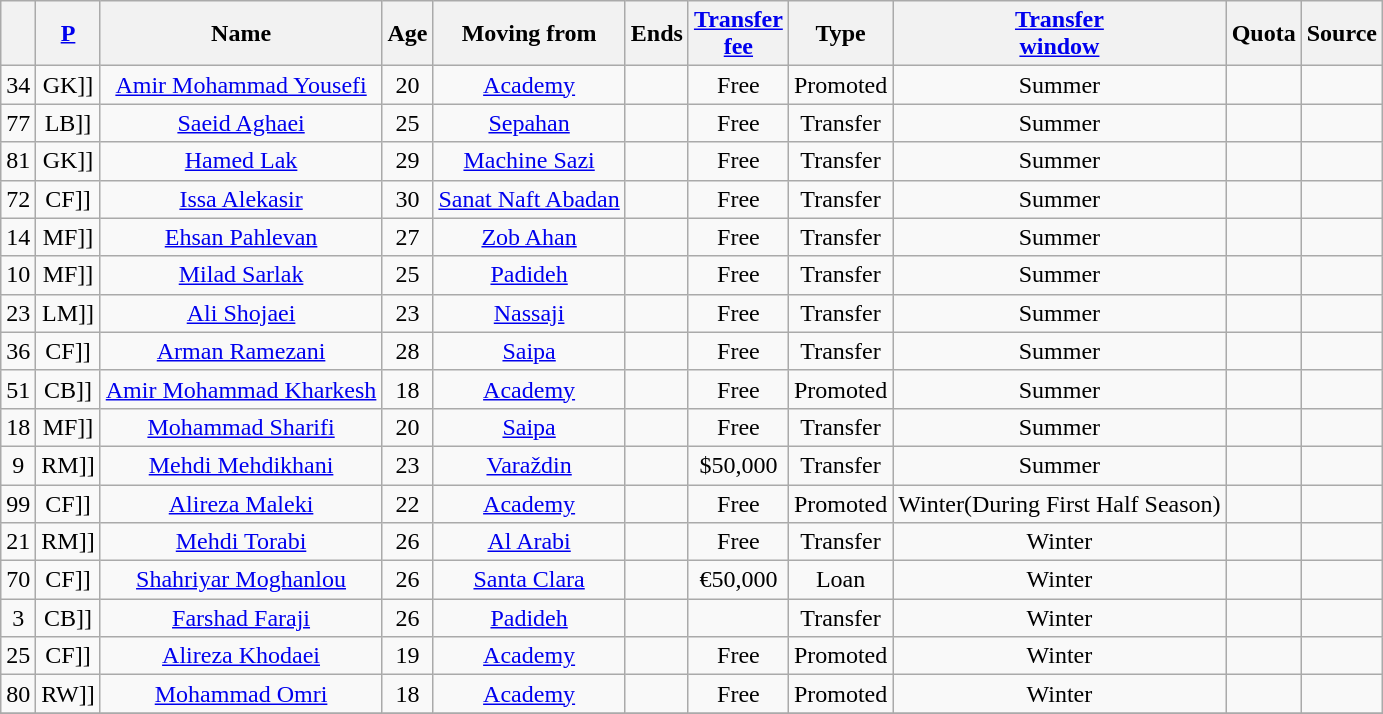<table class="wikitable sortable " style="text-align:center">
<tr>
<th></th>
<th><a href='#'>P</a></th>
<th>Name</th>
<th>Age</th>
<th>Moving from</th>
<th>Ends</th>
<th><a href='#'>Transfer<br>fee</a></th>
<th>Type</th>
<th><a href='#'>Transfer<br>window</a></th>
<th>Quota</th>
<th>Source</th>
</tr>
<tr>
<td>34</td>
<td [[>GK]]</td>
<td><a href='#'>Amir Mohammad Yousefi</a></td>
<td>20</td>
<td><a href='#'>Academy</a></td>
<td></td>
<td>Free</td>
<td>Promoted</td>
<td>Summer</td>
<td></td>
<td></td>
</tr>
<tr>
<td>77</td>
<td [[>LB]]</td>
<td><a href='#'>Saeid Aghaei</a></td>
<td>25</td>
<td><a href='#'>Sepahan</a></td>
<td></td>
<td>Free</td>
<td>Transfer</td>
<td>Summer</td>
<td></td>
<td></td>
</tr>
<tr>
<td>81</td>
<td [[>GK]]</td>
<td><a href='#'>Hamed Lak</a></td>
<td>29</td>
<td><a href='#'>Machine Sazi</a></td>
<td></td>
<td>Free</td>
<td>Transfer</td>
<td>Summer</td>
<td></td>
<td></td>
</tr>
<tr>
<td>72</td>
<td [[>CF]]</td>
<td><a href='#'>Issa Alekasir</a></td>
<td>30</td>
<td><a href='#'>Sanat Naft Abadan</a></td>
<td></td>
<td>Free</td>
<td>Transfer</td>
<td>Summer</td>
<td></td>
<td></td>
</tr>
<tr>
<td>14</td>
<td [[>MF]]</td>
<td><a href='#'>Ehsan Pahlevan</a></td>
<td>27</td>
<td><a href='#'>Zob Ahan</a></td>
<td></td>
<td>Free</td>
<td>Transfer</td>
<td>Summer</td>
<td></td>
<td></td>
</tr>
<tr>
<td>10</td>
<td [[>MF]]</td>
<td><a href='#'>Milad Sarlak</a></td>
<td>25</td>
<td><a href='#'>Padideh</a></td>
<td></td>
<td>Free</td>
<td>Transfer</td>
<td>Summer</td>
<td></td>
<td></td>
</tr>
<tr>
<td>23</td>
<td [[>LM]]</td>
<td><a href='#'>Ali Shojaei</a></td>
<td>23</td>
<td><a href='#'>Nassaji</a></td>
<td></td>
<td>Free</td>
<td>Transfer</td>
<td>Summer</td>
<td></td>
<td></td>
</tr>
<tr>
<td>36</td>
<td [[>CF]]</td>
<td><a href='#'>Arman Ramezani</a></td>
<td>28</td>
<td><a href='#'>Saipa</a></td>
<td></td>
<td>Free</td>
<td>Transfer</td>
<td>Summer</td>
<td></td>
<td></td>
</tr>
<tr>
<td>51</td>
<td [[>CB]]</td>
<td><a href='#'>Amir Mohammad Kharkesh</a></td>
<td>18</td>
<td><a href='#'>Academy</a></td>
<td></td>
<td>Free</td>
<td>Promoted</td>
<td>Summer</td>
<td></td>
<td></td>
</tr>
<tr>
<td>18</td>
<td [[>MF]]</td>
<td><a href='#'>Mohammad Sharifi</a></td>
<td>20</td>
<td><a href='#'>Saipa</a></td>
<td></td>
<td>Free</td>
<td>Transfer</td>
<td>Summer</td>
<td></td>
<td></td>
</tr>
<tr>
<td>9</td>
<td [[>RM]]</td>
<td><a href='#'>Mehdi Mehdikhani</a></td>
<td>23</td>
<td> <a href='#'>Varaždin</a></td>
<td></td>
<td>$50,000</td>
<td>Transfer</td>
<td>Summer</td>
<td></td>
<td></td>
</tr>
<tr>
<td>99</td>
<td [[>CF]]</td>
<td><a href='#'>Alireza Maleki</a></td>
<td>22</td>
<td><a href='#'>Academy</a></td>
<td></td>
<td>Free</td>
<td>Promoted</td>
<td>Winter(During First Half Season)</td>
<td></td>
<td></td>
</tr>
<tr>
<td>21</td>
<td [[>RM]]</td>
<td><a href='#'>Mehdi Torabi</a></td>
<td>26</td>
<td> <a href='#'>Al Arabi</a></td>
<td></td>
<td>Free</td>
<td>Transfer</td>
<td>Winter</td>
<td></td>
<td></td>
</tr>
<tr>
<td>70</td>
<td [[>CF]]</td>
<td><a href='#'>Shahriyar Moghanlou</a></td>
<td>26</td>
<td> <a href='#'>Santa Clara</a></td>
<td></td>
<td>€50,000</td>
<td>Loan</td>
<td>Winter</td>
<td></td>
<td></td>
</tr>
<tr>
<td>3</td>
<td [[>CB]]</td>
<td><a href='#'>Farshad Faraji</a></td>
<td>26</td>
<td><a href='#'>Padideh</a></td>
<td></td>
<td></td>
<td>Transfer</td>
<td>Winter</td>
<td></td>
<td></td>
</tr>
<tr>
<td>25</td>
<td [[>CF]]</td>
<td><a href='#'>Alireza Khodaei</a></td>
<td>19</td>
<td><a href='#'>Academy</a></td>
<td></td>
<td>Free</td>
<td>Promoted</td>
<td>Winter</td>
<td></td>
<td></td>
</tr>
<tr>
<td>80</td>
<td [[>RW]]</td>
<td><a href='#'>Mohammad Omri</a></td>
<td>18</td>
<td><a href='#'>Academy</a></td>
<td></td>
<td>Free</td>
<td>Promoted</td>
<td>Winter</td>
<td></td>
<td></td>
</tr>
<tr>
</tr>
</table>
